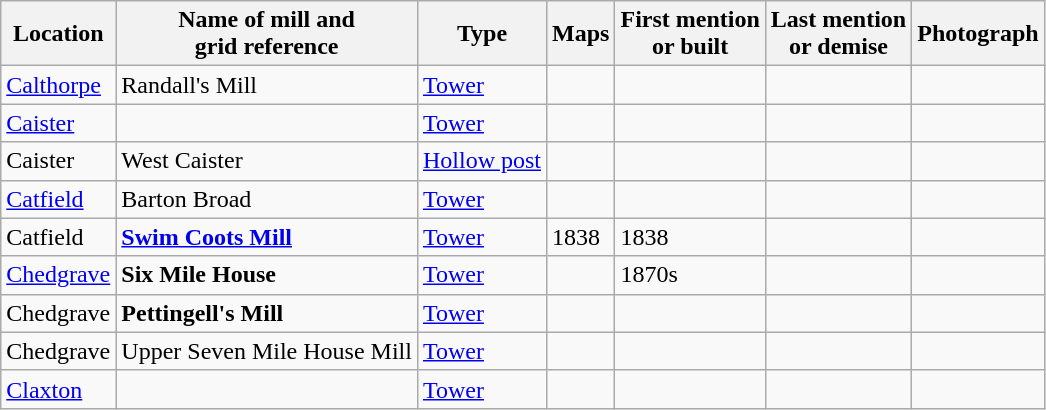<table class="wikitable">
<tr>
<th>Location</th>
<th>Name of mill and<br>grid reference</th>
<th>Type</th>
<th>Maps</th>
<th>First mention<br>or built</th>
<th>Last mention<br> or demise</th>
<th>Photograph</th>
</tr>
<tr>
<td><a href='#'>Calthorpe</a></td>
<td>Randall's Mill<br></td>
<td><a href='#'>Tower</a></td>
<td></td>
<td></td>
<td></td>
<td></td>
</tr>
<tr>
<td><a href='#'>Caister</a></td>
<td></td>
<td><a href='#'>Tower</a></td>
<td></td>
<td></td>
<td></td>
<td></td>
</tr>
<tr>
<td>Caister</td>
<td>West Caister<br></td>
<td><a href='#'>Hollow post</a></td>
<td></td>
<td></td>
<td></td>
<td></td>
</tr>
<tr>
<td><a href='#'>Catfield</a></td>
<td>Barton Broad<br></td>
<td><a href='#'>Tower</a></td>
<td></td>
<td></td>
<td></td>
<td></td>
</tr>
<tr>
<td>Catfield</td>
<td><strong><a href='#'>Swim Coots Mill</a></strong><br></td>
<td><a href='#'>Tower</a></td>
<td>1838</td>
<td>1838</td>
<td></td>
<td></td>
</tr>
<tr>
<td><a href='#'>Chedgrave</a></td>
<td><strong>Six Mile House</strong><br></td>
<td><a href='#'>Tower</a></td>
<td></td>
<td>1870s</td>
<td></td>
<td></td>
</tr>
<tr>
<td>Chedgrave</td>
<td><strong>Pettingell's Mill</strong><br></td>
<td><a href='#'>Tower</a></td>
<td></td>
<td></td>
<td></td>
<td></td>
</tr>
<tr>
<td>Chedgrave</td>
<td>Upper Seven Mile House Mill<br></td>
<td><a href='#'>Tower</a></td>
<td></td>
<td></td>
<td></td>
<td></td>
</tr>
<tr>
<td><a href='#'>Claxton</a></td>
<td></td>
<td><a href='#'>Tower</a></td>
<td></td>
<td></td>
<td></td>
<td></td>
</tr>
</table>
